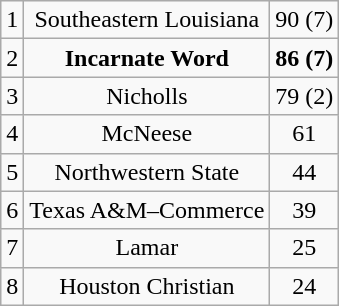<table class="wikitable">
<tr align="center">
<td>1</td>
<td>Southeastern Louisiana</td>
<td>90 (7)</td>
</tr>
<tr align="center">
<td>2</td>
<td><strong>Incarnate Word</strong></td>
<td><strong>86 (7)</strong></td>
</tr>
<tr align="center">
<td>3</td>
<td>Nicholls</td>
<td>79 (2)</td>
</tr>
<tr align="center">
<td>4</td>
<td>McNeese</td>
<td>61</td>
</tr>
<tr align="center">
<td>5</td>
<td>Northwestern State</td>
<td>44</td>
</tr>
<tr align="center">
<td>6</td>
<td>Texas A&M–Commerce</td>
<td>39</td>
</tr>
<tr align="center">
<td>7</td>
<td>Lamar</td>
<td>25</td>
</tr>
<tr align="center">
<td>8</td>
<td>Houston Christian</td>
<td>24</td>
</tr>
</table>
